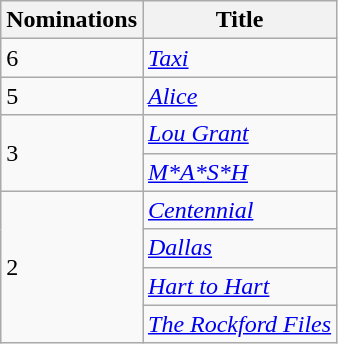<table class="wikitable">
<tr>
<th>Nominations</th>
<th>Title</th>
</tr>
<tr>
<td>6</td>
<td><em><a href='#'>Taxi</a></em></td>
</tr>
<tr>
<td>5</td>
<td><em><a href='#'>Alice</a></em></td>
</tr>
<tr>
<td rowspan="2">3</td>
<td><em><a href='#'>Lou Grant</a></em></td>
</tr>
<tr>
<td><em><a href='#'>M*A*S*H</a></em></td>
</tr>
<tr>
<td rowspan="4">2</td>
<td><em><a href='#'>Centennial</a></em></td>
</tr>
<tr>
<td><em><a href='#'>Dallas</a></em></td>
</tr>
<tr>
<td><em><a href='#'>Hart to Hart</a></em></td>
</tr>
<tr>
<td><em><a href='#'>The Rockford Files</a></em></td>
</tr>
</table>
